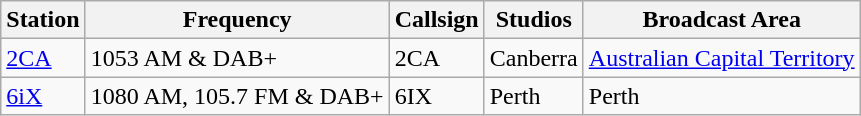<table class="wikitable">
<tr>
<th>Station</th>
<th>Frequency</th>
<th>Callsign</th>
<th>Studios</th>
<th>Broadcast Area</th>
</tr>
<tr>
<td><a href='#'>2CA</a></td>
<td>1053 AM & DAB+</td>
<td>2CA</td>
<td>Canberra</td>
<td><a href='#'>Australian Capital Territory</a></td>
</tr>
<tr>
<td><a href='#'>6iX</a></td>
<td>1080 AM, 105.7 FM & DAB+</td>
<td>6IX</td>
<td>Perth</td>
<td>Perth</td>
</tr>
</table>
